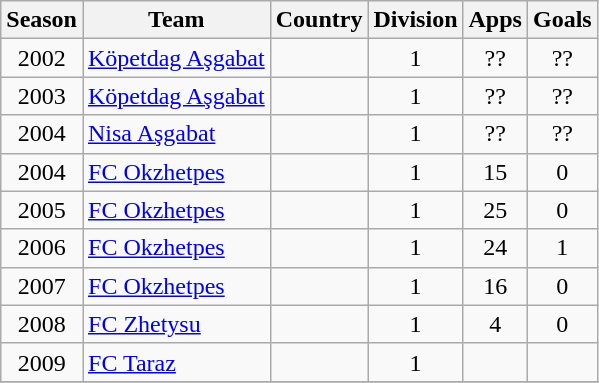<table class="wikitable" style="text-align: center;">
<tr>
<th>Season</th>
<th>Team</th>
<th>Country</th>
<th>Division</th>
<th>Apps</th>
<th>Goals</th>
</tr>
<tr>
<td>2002</td>
<td align="left"><a href='#'>Köpetdag Aşgabat</a></td>
<td align="left"></td>
<td>1</td>
<td>??</td>
<td>??</td>
</tr>
<tr>
<td>2003</td>
<td align="left"><a href='#'>Köpetdag Aşgabat</a></td>
<td align="left"></td>
<td>1</td>
<td>??</td>
<td>??</td>
</tr>
<tr>
<td>2004</td>
<td align="left"><a href='#'>Nisa Aşgabat</a></td>
<td align="left"></td>
<td>1</td>
<td>??</td>
<td>??</td>
</tr>
<tr>
<td>2004</td>
<td align="left"><a href='#'>FC Okzhetpes</a></td>
<td align="left"></td>
<td>1</td>
<td>15</td>
<td>0</td>
</tr>
<tr>
<td>2005</td>
<td align="left"><a href='#'>FC Okzhetpes</a></td>
<td align="left"></td>
<td>1</td>
<td>25</td>
<td>0</td>
</tr>
<tr>
<td>2006</td>
<td align="left"><a href='#'>FC Okzhetpes</a></td>
<td align="left"></td>
<td>1</td>
<td>24</td>
<td>1</td>
</tr>
<tr>
<td>2007</td>
<td align="left"><a href='#'>FC Okzhetpes</a></td>
<td align="left"></td>
<td>1</td>
<td>16</td>
<td>0</td>
</tr>
<tr>
<td>2008</td>
<td align="left"><a href='#'>FC Zhetysu</a></td>
<td align="left"></td>
<td>1</td>
<td>4</td>
<td>0</td>
</tr>
<tr>
<td>2009</td>
<td align="left"><a href='#'>FC Taraz</a></td>
<td align="left"></td>
<td>1</td>
<td></td>
<td></td>
</tr>
<tr>
</tr>
</table>
